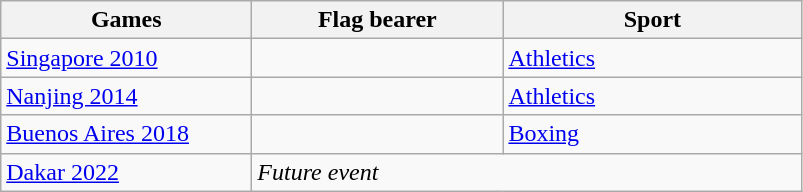<table class="wikitable sortable">
<tr>
<th style="width:10em">Games</th>
<th style="width:10em">Flag bearer</th>
<th style="width:12em">Sport</th>
</tr>
<tr>
<td> <a href='#'>Singapore 2010</a></td>
<td></td>
<td> <a href='#'>Athletics</a></td>
</tr>
<tr>
<td> <a href='#'>Nanjing 2014</a></td>
<td></td>
<td> <a href='#'>Athletics</a></td>
</tr>
<tr>
<td> <a href='#'>Buenos Aires 2018</a></td>
<td></td>
<td> <a href='#'>Boxing</a></td>
</tr>
<tr>
<td> <a href='#'>Dakar 2022</a></td>
<td colspan=2><em>Future event</em></td>
</tr>
</table>
